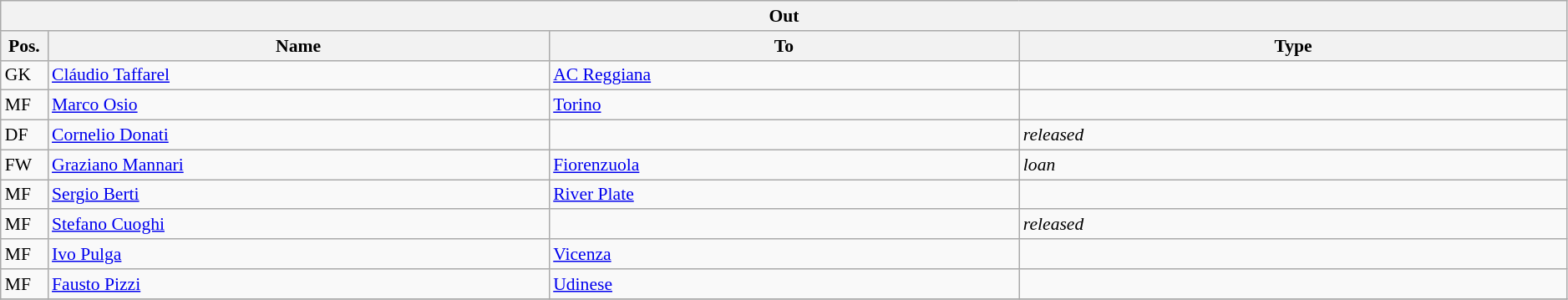<table class="wikitable" style="font-size:90%;width:99%;">
<tr>
<th colspan="4">Out</th>
</tr>
<tr>
<th width=3%>Pos.</th>
<th width=32%>Name</th>
<th width=30%>To</th>
<th width=35%>Type</th>
</tr>
<tr>
<td>GK</td>
<td><a href='#'>Cláudio Taffarel</a></td>
<td><a href='#'>AC Reggiana</a></td>
<td></td>
</tr>
<tr>
<td>MF</td>
<td><a href='#'>Marco Osio</a></td>
<td><a href='#'>Torino</a></td>
<td></td>
</tr>
<tr>
<td>DF</td>
<td><a href='#'>Cornelio Donati</a></td>
<td></td>
<td><em>released</em></td>
</tr>
<tr>
<td>FW</td>
<td><a href='#'>Graziano Mannari</a></td>
<td><a href='#'>Fiorenzuola</a></td>
<td><em>loan</em></td>
</tr>
<tr>
<td>MF</td>
<td><a href='#'>Sergio Berti</a></td>
<td><a href='#'>River Plate</a></td>
<td></td>
</tr>
<tr>
<td>MF</td>
<td><a href='#'>Stefano Cuoghi</a></td>
<td></td>
<td><em>released</em></td>
</tr>
<tr>
<td>MF</td>
<td><a href='#'>Ivo Pulga</a></td>
<td><a href='#'>Vicenza</a></td>
<td></td>
</tr>
<tr>
<td>MF</td>
<td><a href='#'>Fausto Pizzi</a></td>
<td><a href='#'>Udinese</a></td>
<td></td>
</tr>
<tr>
</tr>
</table>
